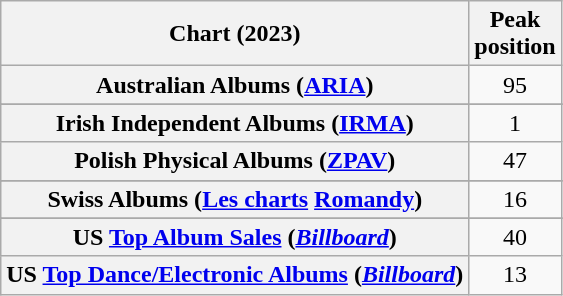<table class="wikitable sortable plainrowheaders" style="text-align:center">
<tr>
<th scope="col">Chart (2023)</th>
<th scope="col">Peak<br>position</th>
</tr>
<tr>
<th scope="row">Australian Albums (<a href='#'>ARIA</a>)</th>
<td>95</td>
</tr>
<tr>
</tr>
<tr>
</tr>
<tr>
</tr>
<tr>
</tr>
<tr>
</tr>
<tr>
</tr>
<tr>
<th scope="row">Irish Independent Albums (<a href='#'>IRMA</a>)</th>
<td>1</td>
</tr>
<tr>
<th scope="row">Polish Physical Albums (<a href='#'>ZPAV</a>)</th>
<td>47</td>
</tr>
<tr>
</tr>
<tr>
</tr>
<tr>
</tr>
<tr>
<th scope="row">Swiss Albums (<a href='#'>Les charts</a> <a href='#'>Romandy</a>)</th>
<td>16</td>
</tr>
<tr>
</tr>
<tr>
</tr>
<tr>
</tr>
<tr>
</tr>
<tr>
<th scope="row">US <a href='#'>Top Album Sales</a> (<em><a href='#'>Billboard</a></em>)</th>
<td>40</td>
</tr>
<tr>
<th scope="row">US <a href='#'>Top Dance/Electronic Albums</a> (<em><a href='#'>Billboard</a></em>)</th>
<td>13</td>
</tr>
</table>
